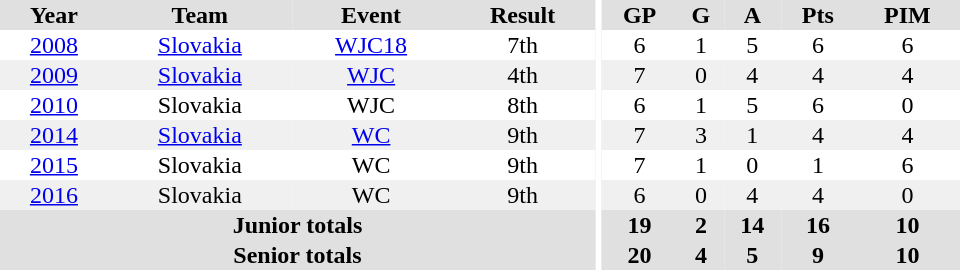<table border="0" cellpadding="1" cellspacing="0" ID="Table3" style="text-align:center; width:40em">
<tr ALIGN="center" bgcolor="#e0e0e0">
<th>Year</th>
<th>Team</th>
<th>Event</th>
<th>Result</th>
<th rowspan="99" bgcolor="#ffffff"></th>
<th>GP</th>
<th>G</th>
<th>A</th>
<th>Pts</th>
<th>PIM</th>
</tr>
<tr>
<td><a href='#'>2008</a></td>
<td><a href='#'>Slovakia</a></td>
<td><a href='#'>WJC18</a></td>
<td>7th</td>
<td>6</td>
<td>1</td>
<td>5</td>
<td>6</td>
<td>6</td>
</tr>
<tr bgcolor="#f0f0f0">
<td><a href='#'>2009</a></td>
<td><a href='#'>Slovakia</a></td>
<td><a href='#'>WJC</a></td>
<td>4th</td>
<td>7</td>
<td>0</td>
<td>4</td>
<td>4</td>
<td>4</td>
</tr>
<tr>
<td><a href='#'>2010</a></td>
<td>Slovakia</td>
<td>WJC</td>
<td>8th</td>
<td>6</td>
<td>1</td>
<td>5</td>
<td>6</td>
<td>0</td>
</tr>
<tr bgcolor="#f0f0f0">
<td><a href='#'>2014</a></td>
<td><a href='#'>Slovakia</a></td>
<td><a href='#'>WC</a></td>
<td>9th</td>
<td>7</td>
<td>3</td>
<td>1</td>
<td>4</td>
<td>4</td>
</tr>
<tr>
<td><a href='#'>2015</a></td>
<td>Slovakia</td>
<td>WC</td>
<td>9th</td>
<td>7</td>
<td>1</td>
<td>0</td>
<td>1</td>
<td>6</td>
</tr>
<tr bgcolor="#f0f0f0">
<td><a href='#'>2016</a></td>
<td>Slovakia</td>
<td>WC</td>
<td>9th</td>
<td>6</td>
<td>0</td>
<td>4</td>
<td>4</td>
<td>0</td>
</tr>
<tr ALIGN="center" bgcolor="#e0e0e0">
<th colspan=4>Junior totals</th>
<th>19</th>
<th>2</th>
<th>14</th>
<th>16</th>
<th>10</th>
</tr>
<tr ALIGN="center" bgcolor="#e0e0e0">
<th colspan=4>Senior totals</th>
<th>20</th>
<th>4</th>
<th>5</th>
<th>9</th>
<th>10</th>
</tr>
</table>
